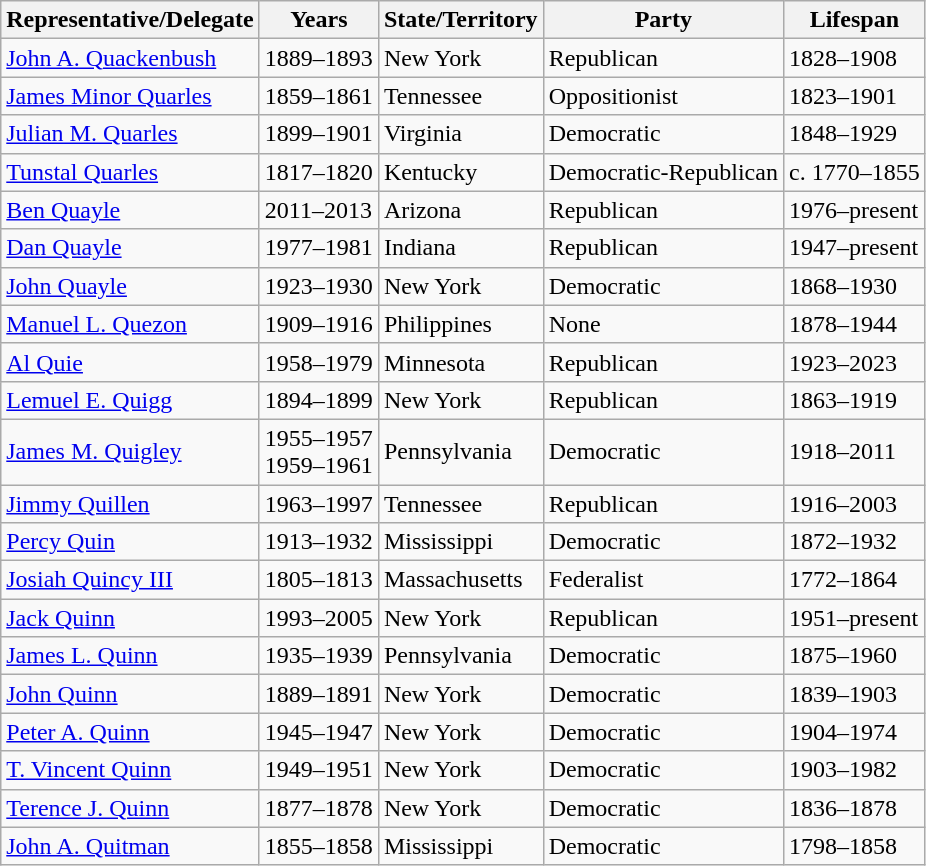<table class="wikitable sortable">
<tr>
<th>Representative/Delegate</th>
<th>Years</th>
<th>State/Territory</th>
<th>Party</th>
<th>Lifespan</th>
</tr>
<tr>
<td><a href='#'>John A. Quackenbush</a></td>
<td>1889–1893</td>
<td>New York</td>
<td>Republican</td>
<td>1828–1908</td>
</tr>
<tr>
<td><a href='#'>James Minor Quarles</a></td>
<td>1859–1861</td>
<td>Tennessee</td>
<td>Oppositionist</td>
<td>1823–1901</td>
</tr>
<tr>
<td><a href='#'>Julian M. Quarles</a></td>
<td>1899–1901</td>
<td>Virginia</td>
<td>Democratic</td>
<td>1848–1929</td>
</tr>
<tr>
<td><a href='#'>Tunstal Quarles</a></td>
<td>1817–1820</td>
<td>Kentucky</td>
<td>Democratic-Republican</td>
<td>c. 1770–1855</td>
</tr>
<tr>
<td><a href='#'>Ben Quayle</a></td>
<td>2011–2013</td>
<td>Arizona</td>
<td>Republican</td>
<td>1976–present</td>
</tr>
<tr>
<td><a href='#'>Dan Quayle</a></td>
<td>1977–1981</td>
<td>Indiana</td>
<td>Republican</td>
<td>1947–present</td>
</tr>
<tr>
<td><a href='#'>John Quayle</a></td>
<td>1923–1930</td>
<td>New York</td>
<td>Democratic</td>
<td>1868–1930</td>
</tr>
<tr>
<td><a href='#'>Manuel L. Quezon</a></td>
<td>1909–1916</td>
<td>Philippines</td>
<td>None</td>
<td>1878–1944</td>
</tr>
<tr>
<td><a href='#'>Al Quie</a></td>
<td>1958–1979</td>
<td>Minnesota</td>
<td>Republican</td>
<td>1923–2023</td>
</tr>
<tr>
<td><a href='#'>Lemuel E. Quigg</a></td>
<td>1894–1899</td>
<td>New York</td>
<td>Republican</td>
<td>1863–1919</td>
</tr>
<tr>
<td><a href='#'>James M. Quigley</a></td>
<td>1955–1957<br>1959–1961</td>
<td>Pennsylvania</td>
<td>Democratic</td>
<td>1918–2011</td>
</tr>
<tr>
<td><a href='#'>Jimmy Quillen</a></td>
<td>1963–1997</td>
<td>Tennessee</td>
<td>Republican</td>
<td>1916–2003</td>
</tr>
<tr>
<td><a href='#'>Percy Quin</a></td>
<td>1913–1932</td>
<td>Mississippi</td>
<td>Democratic</td>
<td>1872–1932</td>
</tr>
<tr>
<td><a href='#'>Josiah Quincy III</a></td>
<td>1805–1813</td>
<td>Massachusetts</td>
<td>Federalist</td>
<td>1772–1864</td>
</tr>
<tr>
<td><a href='#'>Jack Quinn</a></td>
<td>1993–2005</td>
<td>New York</td>
<td>Republican</td>
<td>1951–present</td>
</tr>
<tr>
<td><a href='#'>James L. Quinn</a></td>
<td>1935–1939</td>
<td>Pennsylvania</td>
<td>Democratic</td>
<td>1875–1960</td>
</tr>
<tr>
<td><a href='#'>John Quinn</a></td>
<td>1889–1891</td>
<td>New York</td>
<td>Democratic</td>
<td>1839–1903</td>
</tr>
<tr>
<td><a href='#'>Peter A. Quinn</a></td>
<td>1945–1947</td>
<td>New York</td>
<td>Democratic</td>
<td>1904–1974</td>
</tr>
<tr>
<td><a href='#'>T. Vincent Quinn</a></td>
<td>1949–1951</td>
<td>New York</td>
<td>Democratic</td>
<td>1903–1982</td>
</tr>
<tr>
<td><a href='#'>Terence J. Quinn</a></td>
<td>1877–1878</td>
<td>New York</td>
<td>Democratic</td>
<td>1836–1878</td>
</tr>
<tr>
<td><a href='#'>John A. Quitman</a></td>
<td>1855–1858</td>
<td>Mississippi</td>
<td>Democratic</td>
<td>1798–1858</td>
</tr>
</table>
